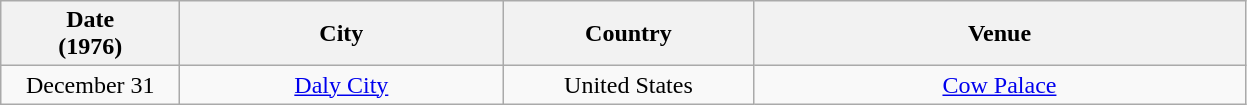<table class="wikitable sortable plainrowheaders" style="text-align:center;">
<tr>
<th scope="col" style="width:7em;">Date<br>(1976)</th>
<th scope="col" style="width:13em;">City</th>
<th scope="col" style="width:10em;">Country</th>
<th scope="col" style="width:20em;">Venue</th>
</tr>
<tr>
<td>December 31</td>
<td><a href='#'>Daly City</a></td>
<td>United States</td>
<td><a href='#'>Cow Palace</a></td>
</tr>
</table>
